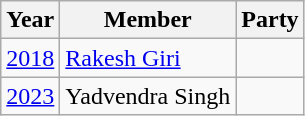<table class="wikitable sortable">
<tr>
<th>Year</th>
<th>Member</th>
<th colspan=2>Party</th>
</tr>
<tr>
<td><a href='#'>2018</a></td>
<td><a href='#'>Rakesh Giri</a></td>
<td></td>
</tr>
<tr>
<td><a href='#'>2023</a></td>
<td>Yadvendra Singh</td>
<td></td>
</tr>
</table>
